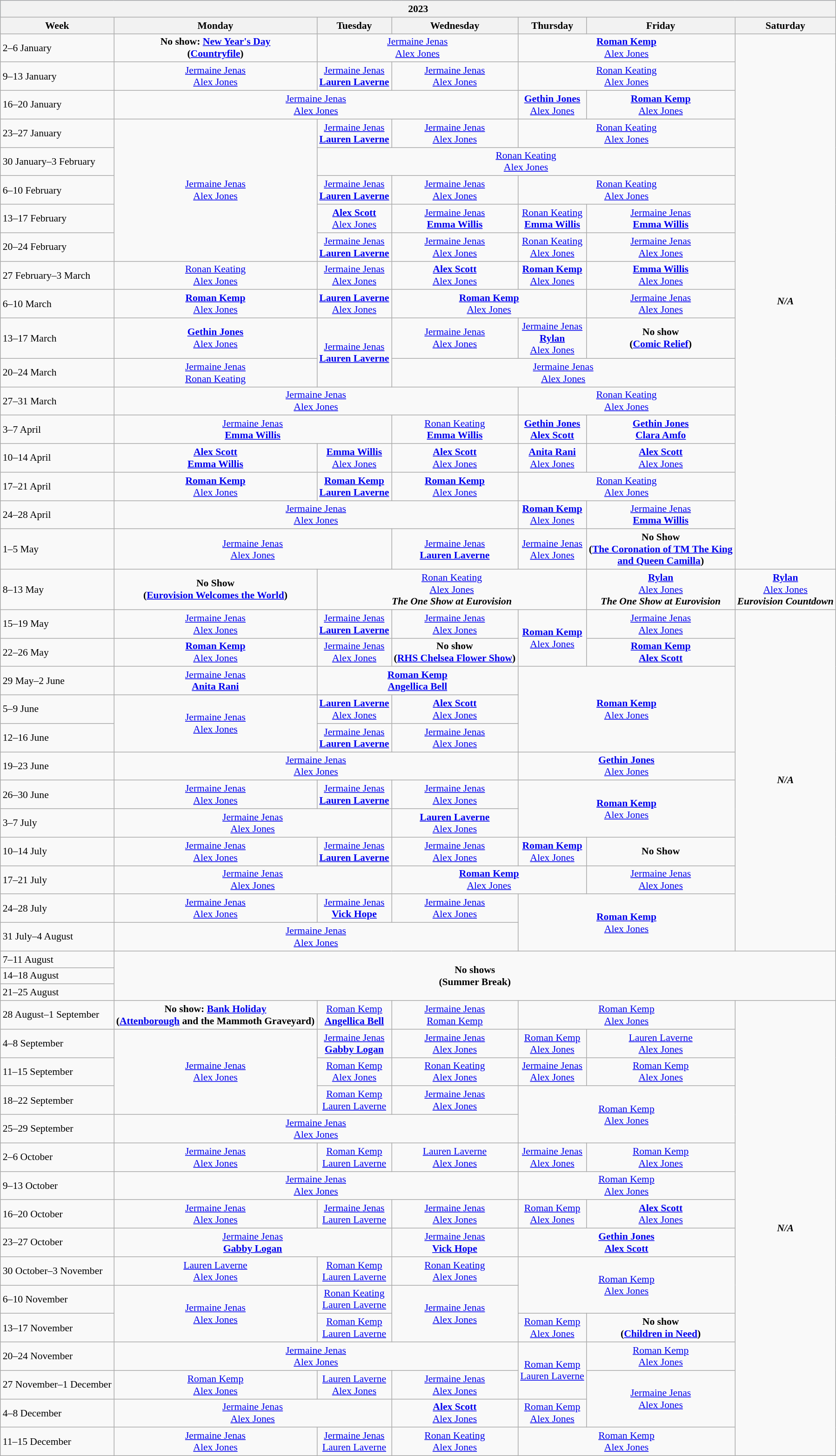<table class="wikitable mw-collapsible" style="border:1px #aaa solid; font-size:90%;">
<tr style="text-align:center; background:#b0c4de;">
<th colspan=7>2023</th>
</tr>
<tr>
<th>Week</th>
<th>Monday</th>
<th>Tuesday</th>
<th>Wednesday</th>
<th>Thursday</th>
<th>Friday</th>
<th>Saturday</th>
</tr>
<tr>
<td>2–6 January</td>
<td style="text-align:center;"><strong>No show: <a href='#'>New Year's Day</a><br> (<a href='#'>Countryfile</a>)</strong></td>
<td colspan="2" style="text-align:center;"><a href='#'>Jermaine Jenas</a> <br><a href='#'>Alex Jones</a></td>
<td colspan="2" style="text-align:center;"><strong><a href='#'>Roman Kemp</a></strong> <br> <a href='#'>Alex Jones</a></td>
<td rowspan="18" colspan="2" style="text-align:center;"><strong><em>N/A</em></strong></td>
</tr>
<tr>
<td>9–13 January</td>
<td style="text-align:center;"><a href='#'>Jermaine Jenas</a> <br><a href='#'>Alex Jones</a></td>
<td style="text-align:center;"><a href='#'>Jermaine Jenas</a> <br> <strong><a href='#'>Lauren Laverne</a></strong></td>
<td style="text-align:center;"><a href='#'>Jermaine Jenas</a> <br><a href='#'>Alex Jones</a></td>
<td colspan="2" style="text-align:center;"><a href='#'>Ronan Keating</a> <br><a href='#'>Alex Jones</a></td>
</tr>
<tr>
<td>16–20 January</td>
<td colspan="3" style="text-align:center;"><a href='#'>Jermaine Jenas</a> <br><a href='#'>Alex Jones</a></td>
<td style="text-align:center;"><strong><a href='#'>Gethin Jones</a></strong> <br> <a href='#'>Alex Jones</a></td>
<td style="text-align:center;"><strong><a href='#'>Roman Kemp</a></strong> <br> <a href='#'>Alex Jones</a></td>
</tr>
<tr>
<td>23–27 January</td>
<td rowspan="5" style="text-align:center;"><a href='#'>Jermaine Jenas</a> <br><a href='#'>Alex Jones</a></td>
<td style="text-align:center;"><a href='#'>Jermaine Jenas</a> <br> <strong><a href='#'>Lauren Laverne</a></strong></td>
<td style="text-align:center;"><a href='#'>Jermaine Jenas</a> <br><a href='#'>Alex Jones</a></td>
<td colspan="2" style="text-align:center;"><a href='#'>Ronan Keating</a> <br><a href='#'>Alex Jones</a></td>
</tr>
<tr>
<td>30 January–3 February</td>
<td colspan="4" style="text-align:center;"><a href='#'>Ronan Keating</a> <br><a href='#'>Alex Jones</a></td>
</tr>
<tr>
<td>6–10 February</td>
<td style="text-align:center;"><a href='#'>Jermaine Jenas</a> <br> <strong><a href='#'>Lauren Laverne</a></strong></td>
<td style="text-align:center;"><a href='#'>Jermaine Jenas</a> <br><a href='#'>Alex Jones</a></td>
<td colspan="2" style="text-align:center;"><a href='#'>Ronan Keating</a> <br><a href='#'>Alex Jones</a></td>
</tr>
<tr>
<td>13–17 February</td>
<td style="text-align:center;"><strong><a href='#'>Alex Scott</a></strong>  <br> <a href='#'>Alex Jones</a></td>
<td style="text-align:center;"><a href='#'>Jermaine Jenas</a> <br><strong><a href='#'>Emma Willis</a></strong></td>
<td style="text-align:center;"><a href='#'>Ronan Keating</a> <br><strong><a href='#'>Emma Willis</a></strong></td>
<td style="text-align:center;"><a href='#'>Jermaine Jenas</a> <br><strong><a href='#'>Emma Willis</a></strong></td>
</tr>
<tr>
<td>20–24 February</td>
<td style="text-align:center;"><a href='#'>Jermaine Jenas</a> <br> <strong><a href='#'>Lauren Laverne</a></strong></td>
<td style="text-align:center;"><a href='#'>Jermaine Jenas</a> <br><a href='#'>Alex Jones</a></td>
<td style="text-align:center;"><a href='#'>Ronan Keating</a> <br><a href='#'>Alex Jones</a></td>
<td style="text-align:center;"><a href='#'>Jermaine Jenas</a> <br><a href='#'>Alex Jones</a></td>
</tr>
<tr>
<td>27 February–3 March</td>
<td style="text-align:center;"><a href='#'>Ronan Keating</a> <br><a href='#'>Alex Jones</a></td>
<td style="text-align:center;"><a href='#'>Jermaine Jenas</a> <br><a href='#'>Alex Jones</a></td>
<td style="text-align:center;"><strong><a href='#'>Alex Scott</a></strong> <br><a href='#'>Alex Jones</a></td>
<td style="text-align:center;"><strong><a href='#'>Roman Kemp</a></strong> <br> <a href='#'>Alex Jones</a></td>
<td style="text-align:center;"><strong><a href='#'>Emma Willis</a></strong> <br><a href='#'>Alex Jones</a></td>
</tr>
<tr>
<td>6–10 March</td>
<td style="text-align:center;"><strong><a href='#'>Roman Kemp</a></strong> <br> <a href='#'>Alex Jones</a></td>
<td style="text-align:center;"><strong><a href='#'>Lauren Laverne</a></strong> <br><a href='#'>Alex Jones</a></td>
<td colspan="2" style="text-align:center;"><strong><a href='#'>Roman Kemp</a></strong> <br> <a href='#'>Alex Jones</a></td>
<td style="text-align:center;"><a href='#'>Jermaine Jenas</a> <br><a href='#'>Alex Jones</a></td>
</tr>
<tr>
<td>13–17 March</td>
<td style="text-align:center;"><strong><a href='#'>Gethin Jones</a></strong> <br> <a href='#'>Alex Jones</a></td>
<td rowspan="2" style="text-align:center;"><a href='#'>Jermaine Jenas</a> <br> <strong><a href='#'>Lauren Laverne</a></strong></td>
<td style="text-align:center;"><a href='#'>Jermaine Jenas</a> <br><a href='#'>Alex Jones</a></td>
<td style="text-align:center;"><a href='#'>Jermaine Jenas</a> <br><strong><a href='#'>Rylan</a></strong><br><a href='#'>Alex Jones</a></td>
<td style="text-align:center;"><strong>No show<br>(<a href='#'>Comic Relief</a>)</strong></td>
</tr>
<tr>
<td>20–24 March</td>
<td style="text-align:center;"><a href='#'>Jermaine Jenas</a> <br><a href='#'>Ronan Keating</a></td>
<td colspan="3" style="text-align:center;"><a href='#'>Jermaine Jenas</a> <br><a href='#'>Alex Jones</a></td>
</tr>
<tr>
<td>27–31 March</td>
<td colspan="3" style="text-align:center;"><a href='#'>Jermaine Jenas</a> <br><a href='#'>Alex Jones</a></td>
<td colspan="2" style="text-align:center;"><a href='#'>Ronan Keating</a> <br><a href='#'>Alex Jones</a></td>
</tr>
<tr>
<td>3–7 April</td>
<td colspan="2" style="text-align:center;"><a href='#'>Jermaine Jenas</a> <br><strong><a href='#'>Emma Willis</a></strong></td>
<td style="text-align:center;"><a href='#'>Ronan Keating</a> <br><strong><a href='#'>Emma Willis</a></strong></td>
<td style="text-align:center;"><strong><a href='#'>Gethin Jones</a></strong> <br> <strong><a href='#'>Alex Scott</a></strong></td>
<td style="text-align:center;"><strong><a href='#'>Gethin Jones</a></strong> <br> <strong><a href='#'>Clara Amfo</a></strong></td>
</tr>
<tr>
<td>10–14 April</td>
<td style="text-align:center;"><strong><a href='#'>Alex Scott</a></strong> <br><strong><a href='#'>Emma Willis</a></strong></td>
<td style="text-align:center;"><strong><a href='#'>Emma Willis</a></strong> <br><a href='#'>Alex Jones</a></td>
<td style="text-align:center;"><strong><a href='#'>Alex Scott</a></strong> <br><a href='#'>Alex Jones</a></td>
<td style="text-align:center;"><strong><a href='#'>Anita Rani</a></strong> <br><a href='#'>Alex Jones</a></td>
<td style="text-align:center;"><strong><a href='#'>Alex Scott</a></strong> <br><a href='#'>Alex Jones</a></td>
</tr>
<tr>
<td>17–21 April</td>
<td style="text-align:center;"><strong><a href='#'>Roman Kemp</a></strong> <br><a href='#'>Alex Jones</a></td>
<td style="text-align:center;"><strong><a href='#'>Roman Kemp</a></strong> <br><strong><a href='#'>Lauren Laverne</a></strong></td>
<td style="text-align:center;"><strong><a href='#'>Roman Kemp</a></strong> <br><a href='#'>Alex Jones</a></td>
<td colspan="2" style="text-align:center;"><a href='#'>Ronan Keating</a> <br><a href='#'>Alex Jones</a></td>
</tr>
<tr>
<td>24–28 April</td>
<td colspan="3" style="text-align:center;"><a href='#'>Jermaine Jenas</a> <br><a href='#'>Alex Jones</a></td>
<td style="text-align:center;"><strong><a href='#'>Roman Kemp</a></strong> <br><a href='#'>Alex Jones</a></td>
<td style="text-align:center;"><a href='#'>Jermaine Jenas</a> <br><strong><a href='#'>Emma Willis</a></strong></td>
</tr>
<tr>
<td>1–5 May</td>
<td colspan="2" style="text-align:center;"><a href='#'>Jermaine Jenas</a> <br><a href='#'>Alex Jones</a></td>
<td style="text-align:center;"><a href='#'>Jermaine Jenas</a> <br> <strong><a href='#'>Lauren Laverne</a></strong></td>
<td style="text-align:center;"><a href='#'>Jermaine Jenas</a> <br><a href='#'>Alex Jones</a></td>
<td style="text-align:center;"><strong>No Show<br>(<a href='#'>The Coronation of TM The King <br> and Queen Camilla</a>)</strong></td>
</tr>
<tr>
<td>8–13 May</td>
<td style="text-align:center;"><strong>No Show<br>(<a href='#'>Eurovision Welcomes the World</a>)</strong></td>
<td colspan="3" style="text-align:center;"><a href='#'>Ronan Keating</a> <br><a href='#'>Alex Jones</a> <br> <strong><em>The One Show at Eurovision</em></strong></td>
<td style="text-align:center;"><strong><a href='#'>Rylan</a></strong><br><a href='#'>Alex Jones</a> <br> <strong><em>The One Show at Eurovision</em></strong></td>
<td style="text-align:center;"><strong><a href='#'>Rylan</a></strong><br><a href='#'>Alex Jones</a> <br> <strong><em>Eurovision Countdown</em></strong></td>
</tr>
<tr>
<td>15–19 May</td>
<td style="text-align:center;"><a href='#'>Jermaine Jenas</a> <br><a href='#'>Alex Jones</a></td>
<td style="text-align:center;"><a href='#'>Jermaine Jenas</a> <br> <strong><a href='#'>Lauren Laverne</a></strong></td>
<td style="text-align:center;"><a href='#'>Jermaine Jenas</a> <br><a href='#'>Alex Jones</a></td>
<td rowspan="2" style="text-align:center;"><strong><a href='#'>Roman Kemp</a></strong> <br><a href='#'>Alex Jones</a></td>
<td style="text-align:center;"><a href='#'>Jermaine Jenas</a> <br><a href='#'>Alex Jones</a></td>
<td rowspan="12" colspan="2" style="text-align:center;"><strong><em>N/A</em></strong></td>
</tr>
<tr>
<td>22–26 May</td>
<td style="text-align:center;"><strong><a href='#'>Roman Kemp</a></strong> <br><a href='#'>Alex Jones</a></td>
<td style="text-align:center;"><a href='#'>Jermaine Jenas</a> <br><a href='#'>Alex Jones</a></td>
<td style="text-align:center;"><strong>No show<br>(<a href='#'>RHS Chelsea Flower Show</a>)</strong></td>
<td style="text-align:center;"><strong><a href='#'>Roman Kemp</a></strong> <br> <strong><a href='#'>Alex Scott</a></strong></td>
</tr>
<tr>
<td>29 May–2 June</td>
<td style="text-align:center;"><a href='#'>Jermaine Jenas</a> <br> <strong><a href='#'>Anita Rani</a></strong></td>
<td colspan="2" style="text-align:center;"><strong><a href='#'>Roman Kemp</a></strong> <br> <strong><a href='#'>Angellica Bell</a></strong></td>
<td rowspan="3" colspan="2" style="text-align:center;"><strong><a href='#'>Roman Kemp</a></strong> <br><a href='#'>Alex Jones</a></td>
</tr>
<tr>
<td>5–9 June</td>
<td rowspan="2" style="text-align:center;"><a href='#'>Jermaine Jenas</a> <br><a href='#'>Alex Jones</a></td>
<td style="text-align:center;"><strong><a href='#'>Lauren Laverne</a></strong> <br><a href='#'>Alex Jones</a></td>
<td style="text-align:center;"><strong><a href='#'>Alex Scott</a></strong>  <br> <a href='#'>Alex Jones</a></td>
</tr>
<tr>
<td>12–16 June</td>
<td style="text-align:center;"><a href='#'>Jermaine Jenas</a> <br> <strong><a href='#'>Lauren Laverne</a></strong></td>
<td style="text-align:center;"><a href='#'>Jermaine Jenas</a> <br><a href='#'>Alex Jones</a></td>
</tr>
<tr>
<td>19–23 June</td>
<td colspan="3" style="text-align:center;"><a href='#'>Jermaine Jenas</a> <br><a href='#'>Alex Jones</a></td>
<td colspan="2" style="text-align:center;"><strong><a href='#'>Gethin Jones</a></strong> <br> <a href='#'>Alex Jones</a></td>
</tr>
<tr>
<td>26–30 June</td>
<td style="text-align:center;"><a href='#'>Jermaine Jenas</a> <br><a href='#'>Alex Jones</a></td>
<td style="text-align:center;"><a href='#'>Jermaine Jenas</a> <br> <strong><a href='#'>Lauren Laverne</a></strong></td>
<td style="text-align:center;"><a href='#'>Jermaine Jenas</a> <br><a href='#'>Alex Jones</a></td>
<td rowspan="2" colspan="2" style="text-align:center;"><strong><a href='#'>Roman Kemp</a></strong> <br> <a href='#'>Alex Jones</a></td>
</tr>
<tr>
<td>3–7 July</td>
<td colspan="2" style="text-align:center;"><a href='#'>Jermaine Jenas</a> <br><a href='#'>Alex Jones</a></td>
<td style="text-align:center;"><strong><a href='#'>Lauren Laverne</a></strong> <br><a href='#'>Alex Jones</a></td>
</tr>
<tr>
<td>10–14 July</td>
<td style="text-align:center;"><a href='#'>Jermaine Jenas</a> <br><a href='#'>Alex Jones</a></td>
<td style="text-align:center;"><a href='#'>Jermaine Jenas</a> <br> <strong><a href='#'>Lauren Laverne</a></strong></td>
<td style="text-align:center;"><a href='#'>Jermaine Jenas</a> <br><a href='#'>Alex Jones</a></td>
<td style="text-align:center;"><strong><a href='#'>Roman Kemp</a></strong> <br> <a href='#'>Alex Jones</a></td>
<td style="text-align:center;"><strong>No Show</strong></td>
</tr>
<tr>
<td>17–21 July</td>
<td colspan="2" style="text-align:center;"><a href='#'>Jermaine Jenas</a> <br><a href='#'>Alex Jones</a></td>
<td colspan="2" style="text-align:center;"><strong><a href='#'>Roman Kemp</a></strong> <br> <a href='#'>Alex Jones</a></td>
<td style="text-align:center;"><a href='#'>Jermaine Jenas</a> <br><a href='#'>Alex Jones</a></td>
</tr>
<tr>
<td>24–28 July</td>
<td style="text-align:center;"><a href='#'>Jermaine Jenas</a> <br><a href='#'>Alex Jones</a></td>
<td style="text-align:center;"><a href='#'>Jermaine Jenas</a> <br> <strong><a href='#'>Vick Hope</a></strong></td>
<td style="text-align:center;"><a href='#'>Jermaine Jenas</a> <br><a href='#'>Alex Jones</a></td>
<td rowspan="2" colspan="2" style="text-align:center;"><strong><a href='#'>Roman Kemp</a></strong> <br> <a href='#'>Alex Jones</a></td>
</tr>
<tr>
<td>31 July–4 August</td>
<td colspan="3" style="text-align:center;"><a href='#'>Jermaine Jenas</a> <br><a href='#'>Alex Jones</a></td>
</tr>
<tr>
<td>7–11 August</td>
<td rowspan="3" colspan="6" style="text-align:center;"><strong>No shows<br>(Summer Break)</strong></td>
</tr>
<tr>
<td>14–18 August</td>
</tr>
<tr>
<td>21–25 August</td>
</tr>
<tr>
<td>28 August–1 September</td>
<td style="text-align:center;"><strong>No show: <a href='#'>Bank Holiday</a><br>(<a href='#'>Attenborough</a> and the Mammoth Graveyard)</strong></td>
<td style="text-align:center;"><a href='#'>Roman Kemp</a><br> <strong><a href='#'>Angellica Bell</a></strong></td>
<td style="text-align:center;"><a href='#'>Jermaine Jenas</a> <br> <a href='#'>Roman Kemp</a></td>
<td colspan="2" style="text-align:center;"><a href='#'>Roman Kemp</a> <br> <a href='#'>Alex Jones</a></td>
<td rowspan="16" colspan="2" style="text-align:center;"><strong><em>N/A</em></strong></td>
</tr>
<tr>
<td>4–8 September</td>
<td rowspan="3" style="text-align:center;"><a href='#'>Jermaine Jenas</a> <br><a href='#'>Alex Jones</a></td>
<td style="text-align:center;"><a href='#'>Jermaine Jenas</a> <br><strong><a href='#'>Gabby Logan</a></strong></td>
<td style="text-align:center;"><a href='#'>Jermaine Jenas</a> <br><a href='#'>Alex Jones</a></td>
<td style="text-align:center;"><a href='#'>Roman Kemp</a> <br><a href='#'>Alex Jones</a></td>
<td style="text-align:center;"><a href='#'>Lauren Laverne</a> <br> <a href='#'>Alex Jones</a></td>
</tr>
<tr>
<td>11–15 September</td>
<td style="text-align:center;"><a href='#'>Roman Kemp</a> <br><a href='#'>Alex Jones</a></td>
<td style="text-align:center;"><a href='#'>Ronan Keating</a> <br><a href='#'>Alex Jones</a></td>
<td style="text-align:center;"><a href='#'>Jermaine Jenas</a> <br><a href='#'>Alex Jones</a></td>
<td style="text-align:center;"><a href='#'>Roman Kemp</a> <br><a href='#'>Alex Jones</a></td>
</tr>
<tr>
<td>18–22 September</td>
<td style="text-align:center;"><a href='#'>Roman Kemp</a> <br> <a href='#'>Lauren Laverne</a></td>
<td style="text-align:center;"><a href='#'>Jermaine Jenas</a> <br><a href='#'>Alex Jones</a></td>
<td rowspan="2" colspan="2" style="text-align:center;"><a href='#'>Roman Kemp</a> <br><a href='#'>Alex Jones</a></td>
</tr>
<tr>
<td>25–29 September</td>
<td colspan="3" style="text-align:center;"><a href='#'>Jermaine Jenas</a> <br><a href='#'>Alex Jones</a></td>
</tr>
<tr>
<td>2–6 October</td>
<td style="text-align:center;"><a href='#'>Jermaine Jenas</a> <br><a href='#'>Alex Jones</a></td>
<td style="text-align:center;"><a href='#'>Roman Kemp</a> <br> <a href='#'>Lauren Laverne</a></td>
<td style="text-align:center;"><a href='#'>Lauren Laverne</a> <br> <a href='#'>Alex Jones</a></td>
<td style="text-align:center;"><a href='#'>Jermaine Jenas</a> <br><a href='#'>Alex Jones</a></td>
<td style="text-align:center;"><a href='#'>Roman Kemp</a> <br><a href='#'>Alex Jones</a></td>
</tr>
<tr>
<td>9–13 October</td>
<td colspan="3" style="text-align:center;"><a href='#'>Jermaine Jenas</a> <br><a href='#'>Alex Jones</a></td>
<td colspan="2" style="text-align:center;"><a href='#'>Roman Kemp</a> <br><a href='#'>Alex Jones</a></td>
</tr>
<tr>
<td>16–20 October</td>
<td style="text-align:center;"><a href='#'>Jermaine Jenas</a> <br><a href='#'>Alex Jones</a></td>
<td style="text-align:center;"><a href='#'>Jermaine Jenas</a> <br> <a href='#'>Lauren Laverne</a></td>
<td style="text-align:center;"><a href='#'>Jermaine Jenas</a> <br><a href='#'>Alex Jones</a></td>
<td style="text-align:center;"><a href='#'>Roman Kemp</a> <br><a href='#'>Alex Jones</a></td>
<td style="text-align:center;"><strong><a href='#'>Alex Scott</a></strong><br> <a href='#'>Alex Jones</a></td>
</tr>
<tr>
<td>23–27 October</td>
<td colspan="2" style="text-align:center;"><a href='#'>Jermaine Jenas</a> <br><strong><a href='#'>Gabby Logan</a></strong></td>
<td style="text-align:center;"><a href='#'>Jermaine Jenas</a> <br><strong><a href='#'>Vick Hope</a></strong></td>
<td colspan="2" style="text-align:center;"><strong><a href='#'>Gethin Jones</a></strong> <br> <strong><a href='#'>Alex Scott</a></strong></td>
</tr>
<tr>
<td>30 October–3 November</td>
<td style="text-align:center;"><a href='#'>Lauren Laverne</a> <br> <a href='#'>Alex Jones</a></td>
<td style="text-align:center;"><a href='#'>Roman Kemp</a> <br> <a href='#'>Lauren Laverne</a></td>
<td style="text-align:center;"><a href='#'>Ronan Keating</a> <br><a href='#'>Alex Jones</a></td>
<td rowspan="2" colspan="2" style="text-align:center;"><a href='#'>Roman Kemp</a> <br><a href='#'>Alex Jones</a></td>
</tr>
<tr>
<td>6–10 November</td>
<td rowspan="2" style="text-align:center;"><a href='#'>Jermaine Jenas</a> <br><a href='#'>Alex Jones</a></td>
<td style="text-align:center;"><a href='#'>Ronan Keating</a> <br><a href='#'>Lauren Laverne</a></td>
<td rowspan="2" style="text-align:center;"><a href='#'>Jermaine Jenas</a> <br><a href='#'>Alex Jones</a></td>
</tr>
<tr>
<td>13–17 November</td>
<td style="text-align:center;"><a href='#'>Roman Kemp</a> <br> <a href='#'>Lauren Laverne</a></td>
<td style="text-align:center;"><a href='#'>Roman Kemp</a> <br><a href='#'>Alex Jones</a></td>
<td style="text-align:center;"><strong>No show<br>(<a href='#'>Children in Need</a>)</strong></td>
</tr>
<tr>
<td>20–24 November</td>
<td colspan="3" style="text-align:center;"><a href='#'>Jermaine Jenas</a> <br><a href='#'>Alex Jones</a></td>
<td rowspan="2" style="text-align:center;"><a href='#'>Roman Kemp</a> <br> <a href='#'>Lauren Laverne</a></td>
<td style="text-align:center;"><a href='#'>Roman Kemp</a> <br><a href='#'>Alex Jones</a></td>
</tr>
<tr>
<td>27 November–1 December</td>
<td style="text-align:center;"><a href='#'>Roman Kemp</a> <br><a href='#'>Alex Jones</a></td>
<td style="text-align:center;"><a href='#'>Lauren Laverne</a> <br> <a href='#'>Alex Jones</a></td>
<td style="text-align:center;"><a href='#'>Jermaine Jenas</a> <br><a href='#'>Alex Jones</a></td>
<td rowspan="2" style="text-align:center;"><a href='#'>Jermaine Jenas</a> <br><a href='#'>Alex Jones</a></td>
</tr>
<tr>
<td>4–8 December</td>
<td colspan="2" style="text-align:center;"><a href='#'>Jermaine Jenas</a> <br><a href='#'>Alex Jones</a></td>
<td style="text-align:center;"><strong><a href='#'>Alex Scott</a></strong><br><a href='#'>Alex Jones</a></td>
<td style="text-align:center;"><a href='#'>Roman Kemp</a> <br><a href='#'>Alex Jones</a></td>
</tr>
<tr>
<td>11–15 December</td>
<td style="text-align:center;"><a href='#'>Jermaine Jenas</a> <br><a href='#'>Alex Jones</a></td>
<td style="text-align:center;"><a href='#'>Jermaine Jenas</a> <br> <a href='#'>Lauren Laverne</a></td>
<td style="text-align:center;"><a href='#'>Ronan Keating</a> <br><a href='#'>Alex Jones</a></td>
<td colspan="2" style="text-align:center;"><a href='#'>Roman Kemp</a> <br><a href='#'>Alex Jones</a></td>
</tr>
</table>
